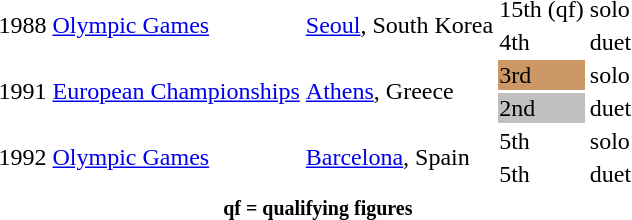<table>
<tr>
<td rowspan=2>1988</td>
<td rowspan=2><a href='#'>Olympic Games</a></td>
<td rowspan=2><a href='#'>Seoul</a>, South Korea</td>
<td>15th (qf)</td>
<td>solo</td>
<td></td>
</tr>
<tr>
<td>4th</td>
<td>duet</td>
<td></td>
</tr>
<tr>
<td rowspan=2>1991</td>
<td rowspan=2><a href='#'>European Championships</a></td>
<td rowspan=2><a href='#'>Athens</a>, Greece</td>
<td bgcolor=cc9966>3rd</td>
<td>solo</td>
<td></td>
</tr>
<tr>
<td bgcolor=silver>2nd</td>
<td>duet</td>
<td></td>
</tr>
<tr>
<td rowspan=2>1992</td>
<td rowspan=2><a href='#'>Olympic Games</a></td>
<td rowspan=2><a href='#'>Barcelona</a>, Spain</td>
<td>5th</td>
<td>solo</td>
<td></td>
</tr>
<tr>
<td>5th</td>
<td>duet</td>
<td></td>
</tr>
<tr>
<th colspan=6><small> qf = qualifying figures</small></th>
</tr>
</table>
